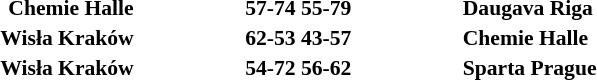<table width=60% cellspacing=1>
<tr>
<th></th>
<th></th>
<th></th>
</tr>
<tr style=font-size:90%>
<td align=right><strong>Chemie Halle</strong></td>
<td align=center><strong>57-74 55-79</strong></td>
<td><strong>Daugava Riga</strong></td>
</tr>
<tr style=font-size:90%>
<td align=right><strong>Wisła Kraków</strong></td>
<td align=center><strong>62-53 43-57</strong></td>
<td><strong>Chemie Halle</strong></td>
</tr>
<tr style=font-size:90%>
<td align=right><strong>Wisła Kraków</strong></td>
<td align=center><strong>54-72 56-62</strong></td>
<td><strong>Sparta Prague</strong></td>
</tr>
</table>
